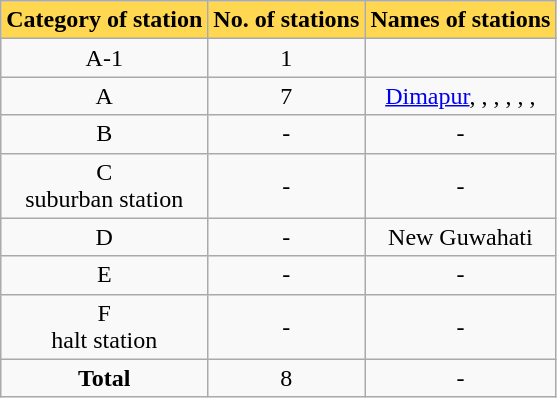<table class="wikitable sortable">
<tr>
<th style="background:#ffd750;" !>Category of station</th>
<th style="background:#ffd750;" !>No. of stations</th>
<th style="background:#ffd750;" !>Names of stations</th>
</tr>
<tr>
<td style="text-align:center;">A-1</td>
<td style="text-align:center;">1</td>
<td style="text-align:center;"></td>
</tr>
<tr>
<td style="text-align:center;">A</td>
<td style="text-align:center;">7</td>
<td style="text-align:center;"><a href='#'>Dimapur</a>, , , , , , </td>
</tr>
<tr>
<td style="text-align:center;">B</td>
<td style="text-align:center;">-</td>
<td style="text-align:center;">-</td>
</tr>
<tr>
<td style="text-align:center;">C<br>suburban station</td>
<td style="text-align:center;">-</td>
<td style="text-align:center;">-</td>
</tr>
<tr>
<td style="text-align:center;">D</td>
<td style="text-align:center;">-</td>
<td style="text-align:center;">New Guwahati</td>
</tr>
<tr>
<td style="text-align:center;">E</td>
<td style="text-align:center;">-</td>
<td style="text-align:center;">-</td>
</tr>
<tr>
<td style="text-align:center;">F<br>halt station</td>
<td style="text-align:center;">-</td>
<td style="text-align:center;">-</td>
</tr>
<tr>
<td style="text-align:center;"><strong>Total</strong></td>
<td style="text-align:center;">8</td>
<td style="text-align:center;">-</td>
</tr>
</table>
